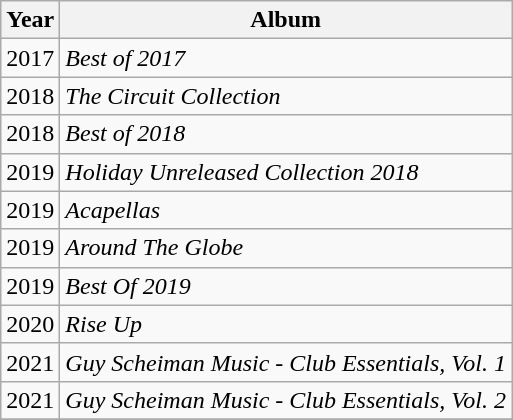<table class="wikitable">
<tr>
<th>Year</th>
<th>Album</th>
</tr>
<tr>
<td>2017</td>
<td><em>Best of 2017</em></td>
</tr>
<tr>
<td>2018</td>
<td><em>The Circuit Collection</em></td>
</tr>
<tr>
<td>2018</td>
<td><em>Best of 2018</em></td>
</tr>
<tr>
<td>2019</td>
<td><em>Holiday Unreleased Collection 2018</em></td>
</tr>
<tr>
<td>2019</td>
<td><em>Acapellas</em></td>
</tr>
<tr>
<td>2019</td>
<td><em>Around The Globe</em></td>
</tr>
<tr>
<td>2019</td>
<td><em>Best Of 2019</em></td>
</tr>
<tr>
<td>2020</td>
<td><em>Rise Up</em></td>
</tr>
<tr>
<td>2021</td>
<td><em>Guy Scheiman Music - Club Essentials, Vol. 1</em></td>
</tr>
<tr>
<td>2021</td>
<td><em>Guy Scheiman Music - Club Essentials, Vol. 2</em></td>
</tr>
<tr>
</tr>
</table>
